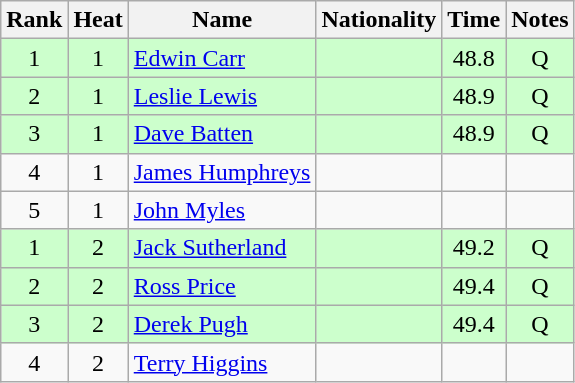<table class="wikitable sortable" style="text-align:center">
<tr>
<th>Rank</th>
<th>Heat</th>
<th>Name</th>
<th>Nationality</th>
<th>Time</th>
<th>Notes</th>
</tr>
<tr bgcolor=ccffcc>
<td>1</td>
<td>1</td>
<td align=left><a href='#'>Edwin Carr</a></td>
<td align=left></td>
<td>48.8</td>
<td>Q</td>
</tr>
<tr bgcolor=ccffcc>
<td>2</td>
<td>1</td>
<td align=left><a href='#'>Leslie Lewis</a></td>
<td align=left></td>
<td>48.9</td>
<td>Q</td>
</tr>
<tr bgcolor=ccffcc>
<td>3</td>
<td>1</td>
<td align=left><a href='#'>Dave Batten</a></td>
<td align=left></td>
<td>48.9</td>
<td>Q</td>
</tr>
<tr>
<td>4</td>
<td>1</td>
<td align=left><a href='#'>James Humphreys</a></td>
<td align=left></td>
<td></td>
<td></td>
</tr>
<tr>
<td>5</td>
<td>1</td>
<td align=left><a href='#'>John Myles</a></td>
<td align=left></td>
<td></td>
<td></td>
</tr>
<tr bgcolor=ccffcc>
<td>1</td>
<td>2</td>
<td align=left><a href='#'>Jack Sutherland</a></td>
<td align=left></td>
<td>49.2</td>
<td>Q</td>
</tr>
<tr bgcolor=ccffcc>
<td>2</td>
<td>2</td>
<td align=left><a href='#'>Ross Price</a></td>
<td align=left></td>
<td>49.4</td>
<td>Q</td>
</tr>
<tr bgcolor=ccffcc>
<td>3</td>
<td>2</td>
<td align=left><a href='#'>Derek Pugh</a></td>
<td align=left></td>
<td>49.4</td>
<td>Q</td>
</tr>
<tr>
<td>4</td>
<td>2</td>
<td align=left><a href='#'>Terry Higgins</a></td>
<td align=left></td>
<td></td>
<td></td>
</tr>
</table>
